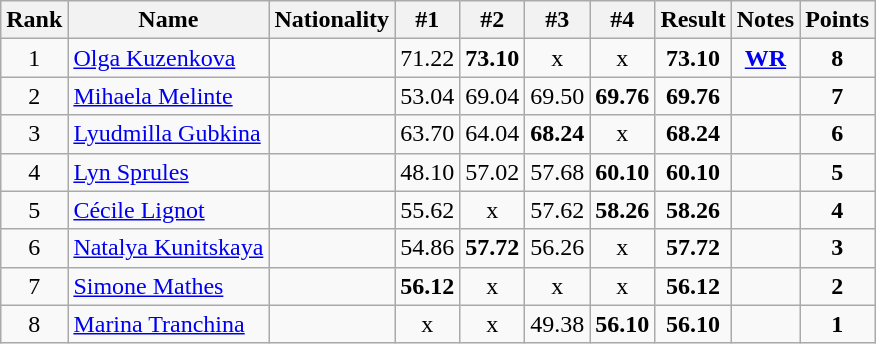<table class="wikitable sortable" style="text-align:center">
<tr>
<th>Rank</th>
<th>Name</th>
<th>Nationality</th>
<th>#1</th>
<th>#2</th>
<th>#3</th>
<th>#4</th>
<th>Result</th>
<th>Notes</th>
<th>Points</th>
</tr>
<tr>
<td>1</td>
<td align=left><a href='#'>Olga Kuzenkova</a></td>
<td align=left></td>
<td>71.22</td>
<td><strong>73.10</strong></td>
<td>x</td>
<td>x</td>
<td><strong>73.10</strong></td>
<td><strong><a href='#'>WR</a></strong></td>
<td><strong>8</strong></td>
</tr>
<tr>
<td>2</td>
<td align=left><a href='#'>Mihaela Melinte</a></td>
<td align=left></td>
<td>53.04</td>
<td>69.04</td>
<td>69.50</td>
<td><strong>69.76</strong></td>
<td><strong>69.76</strong></td>
<td></td>
<td><strong>7</strong></td>
</tr>
<tr>
<td>3</td>
<td align=left><a href='#'>Lyudmilla Gubkina</a></td>
<td align=left></td>
<td>63.70</td>
<td>64.04</td>
<td><strong>68.24</strong></td>
<td>x</td>
<td><strong>68.24</strong></td>
<td></td>
<td><strong>6</strong></td>
</tr>
<tr>
<td>4</td>
<td align=left><a href='#'>Lyn Sprules</a></td>
<td align=left></td>
<td>48.10</td>
<td>57.02</td>
<td>57.68</td>
<td><strong>60.10</strong></td>
<td><strong>60.10</strong></td>
<td></td>
<td><strong>5</strong></td>
</tr>
<tr>
<td>5</td>
<td align=left><a href='#'>Cécile Lignot</a></td>
<td align=left></td>
<td>55.62</td>
<td>x</td>
<td>57.62</td>
<td><strong>58.26</strong></td>
<td><strong>58.26</strong></td>
<td></td>
<td><strong>4</strong></td>
</tr>
<tr>
<td>6</td>
<td align=left><a href='#'>Natalya Kunitskaya</a></td>
<td align=left></td>
<td>54.86</td>
<td><strong>57.72</strong></td>
<td>56.26</td>
<td>x</td>
<td><strong>57.72</strong></td>
<td></td>
<td><strong>3</strong></td>
</tr>
<tr>
<td>7</td>
<td align=left><a href='#'>Simone Mathes</a></td>
<td align=left></td>
<td><strong>56.12</strong></td>
<td>x</td>
<td>x</td>
<td>x</td>
<td><strong>56.12</strong></td>
<td></td>
<td><strong>2</strong></td>
</tr>
<tr>
<td>8</td>
<td align=left><a href='#'>Marina Tranchina</a></td>
<td align=left></td>
<td>x</td>
<td>x</td>
<td>49.38</td>
<td><strong>56.10</strong></td>
<td><strong>56.10</strong></td>
<td></td>
<td><strong>1</strong></td>
</tr>
</table>
